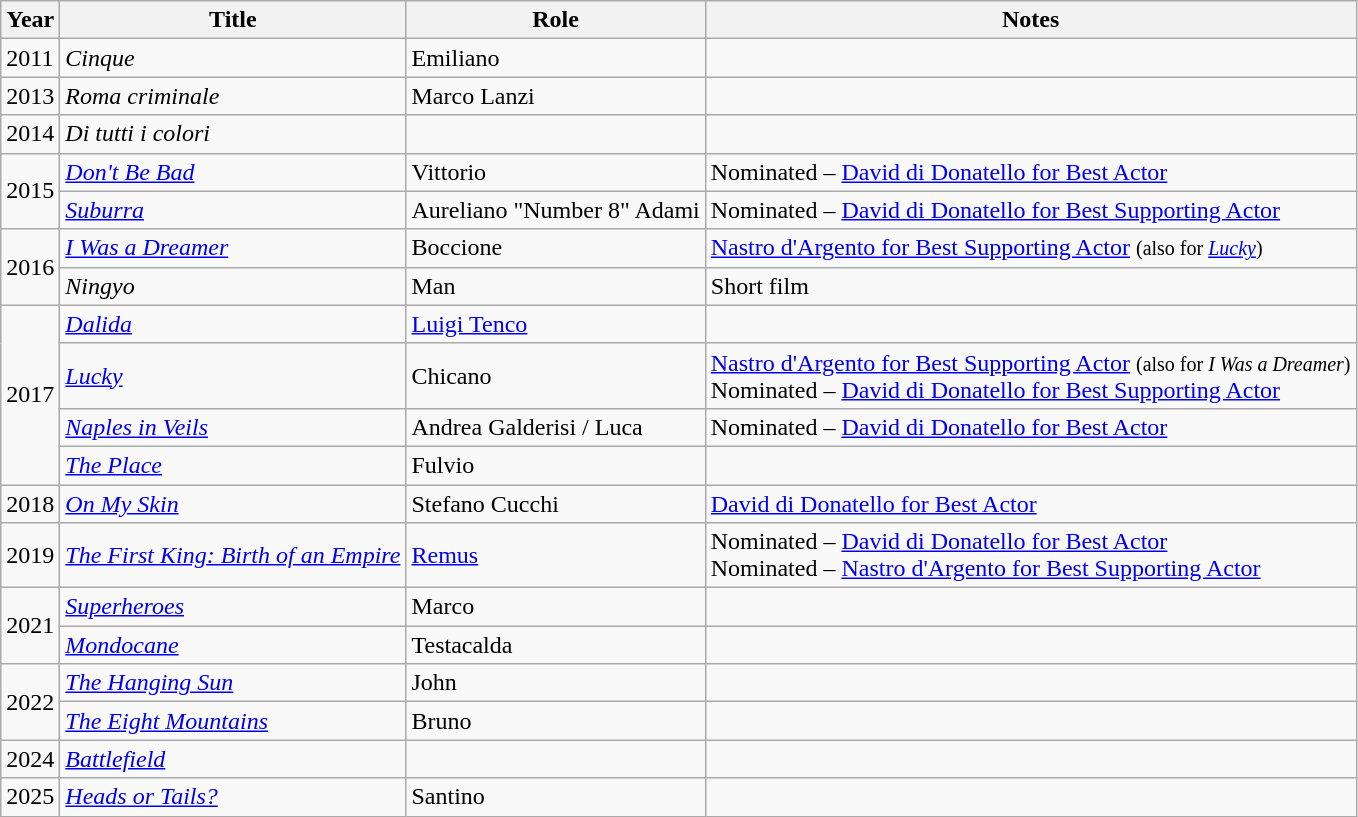<table class="wikitable sortable">
<tr>
<th>Year</th>
<th>Title</th>
<th>Role</th>
<th class="unsortable">Notes</th>
</tr>
<tr>
<td>2011</td>
<td><em>Cinque</em></td>
<td>Emiliano</td>
<td></td>
</tr>
<tr>
<td>2013</td>
<td><em>Roma criminale</em></td>
<td>Marco Lanzi</td>
<td></td>
</tr>
<tr>
<td>2014</td>
<td><em>Di tutti i colori</em></td>
<td></td>
<td></td>
</tr>
<tr>
<td rowspan=2>2015</td>
<td><em><a href='#'>Don't Be Bad</a></em></td>
<td>Vittorio</td>
<td>Nominated – <a href='#'>David di Donatello for Best Actor</a></td>
</tr>
<tr>
<td><em><a href='#'>Suburra</a></em></td>
<td>Aureliano "Number 8" Adami</td>
<td>Nominated – <a href='#'>David di Donatello for Best Supporting Actor</a></td>
</tr>
<tr>
<td rowspan=2>2016</td>
<td><em><a href='#'>I Was a Dreamer</a></em></td>
<td>Boccione</td>
<td><a href='#'>Nastro d'Argento for Best Supporting Actor</a> <small>(also for <em><a href='#'>Lucky</a></em>)</small></td>
</tr>
<tr>
<td><em>Ningyo</em></td>
<td>Man</td>
<td>Short film</td>
</tr>
<tr>
<td rowspan=4>2017</td>
<td><em><a href='#'>Dalida</a></em></td>
<td><a href='#'>Luigi Tenco</a></td>
<td></td>
</tr>
<tr>
<td><em><a href='#'>Lucky</a></em></td>
<td>Chicano</td>
<td><a href='#'>Nastro d'Argento for Best Supporting Actor</a> <small>(also for <em>I Was a Dreamer</em>)</small><br>Nominated – <a href='#'>David di Donatello for Best Supporting Actor</a></td>
</tr>
<tr>
<td><em><a href='#'>Naples in Veils</a></em></td>
<td>Andrea Galderisi / Luca</td>
<td>Nominated – <a href='#'>David di Donatello for Best Actor</a></td>
</tr>
<tr>
<td><em><a href='#'>The Place</a></em></td>
<td>Fulvio</td>
<td></td>
</tr>
<tr>
<td>2018</td>
<td><em><a href='#'>On My Skin</a></em></td>
<td>Stefano Cucchi</td>
<td><a href='#'>David di Donatello for Best Actor</a></td>
</tr>
<tr>
<td>2019</td>
<td><em><a href='#'>The First King: Birth of an Empire</a></em></td>
<td><a href='#'>Remus</a></td>
<td>Nominated – <a href='#'>David di Donatello for Best Actor</a><br>Nominated – <a href='#'>Nastro d'Argento for Best Supporting Actor</a></td>
</tr>
<tr>
<td rowspan="2">2021</td>
<td><em><a href='#'>Superheroes</a></em></td>
<td>Marco</td>
<td></td>
</tr>
<tr>
<td><em><a href='#'>Mondocane</a></em></td>
<td>Testacalda</td>
<td></td>
</tr>
<tr>
<td rowspan="2">2022</td>
<td><em><a href='#'>The Hanging Sun</a></em></td>
<td>John</td>
<td></td>
</tr>
<tr>
<td><em><a href='#'>The Eight Mountains</a></em></td>
<td>Bruno</td>
<td></td>
</tr>
<tr>
<td>2024</td>
<td><em><a href='#'>Battlefield</a></em></td>
<td></td>
<td></td>
</tr>
<tr>
<td>2025</td>
<td><em><a href='#'>Heads or Tails?</a></em></td>
<td>Santino</td>
<td></td>
</tr>
</table>
